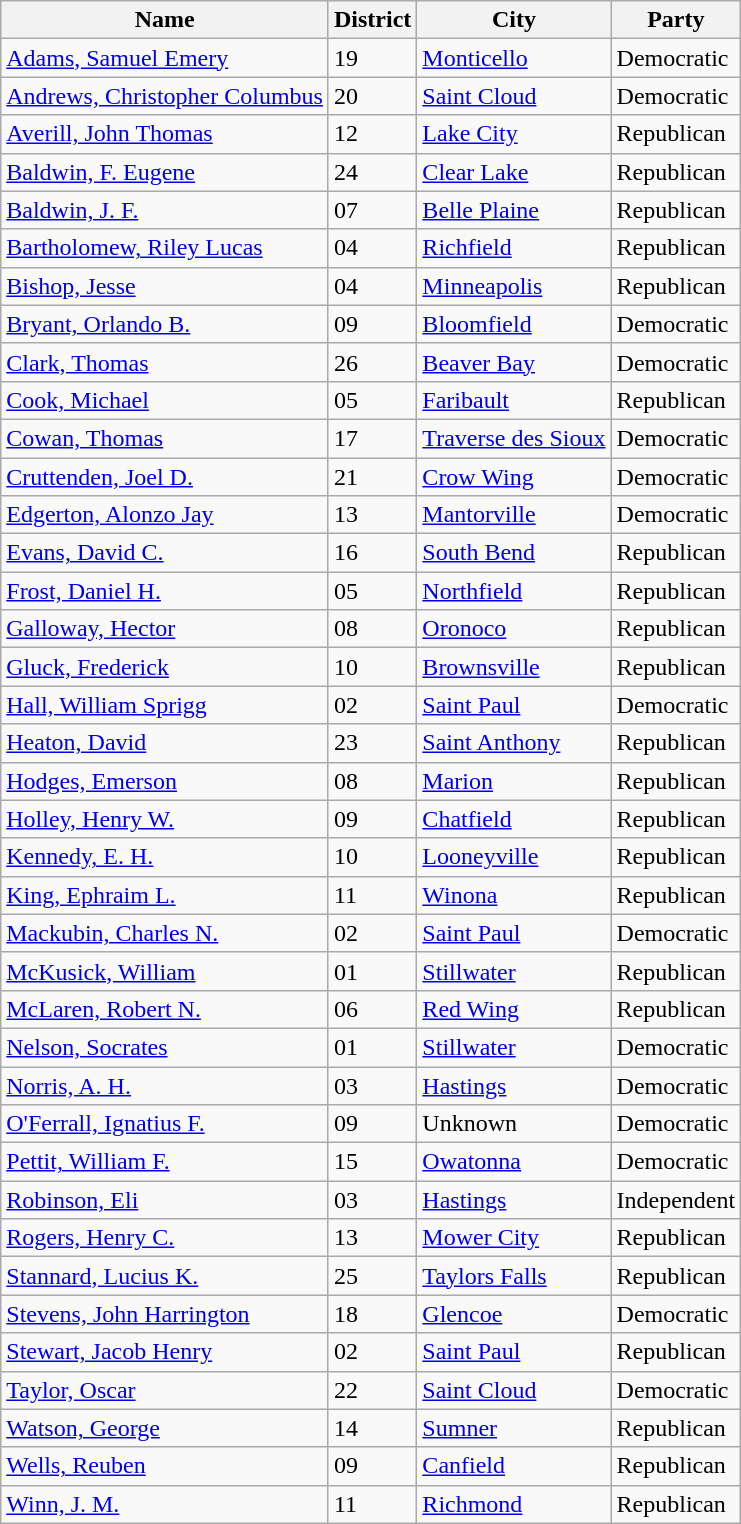<table class="wikitable sortable">
<tr>
<th>Name</th>
<th>District</th>
<th>City</th>
<th>Party</th>
</tr>
<tr>
<td><a href='#'>Adams, Samuel Emery</a></td>
<td>19</td>
<td><a href='#'>Monticello</a></td>
<td>Democratic</td>
</tr>
<tr>
<td><a href='#'>Andrews, Christopher Columbus</a></td>
<td>20</td>
<td><a href='#'>Saint Cloud</a></td>
<td>Democratic</td>
</tr>
<tr>
<td><a href='#'>Averill, John Thomas</a></td>
<td>12</td>
<td><a href='#'>Lake City</a></td>
<td>Republican</td>
</tr>
<tr>
<td><a href='#'>Baldwin, F. Eugene</a></td>
<td>24</td>
<td><a href='#'>Clear Lake</a></td>
<td>Republican</td>
</tr>
<tr>
<td><a href='#'>Baldwin, J. F.</a></td>
<td>07</td>
<td><a href='#'>Belle Plaine</a></td>
<td>Republican</td>
</tr>
<tr>
<td><a href='#'>Bartholomew, Riley Lucas</a></td>
<td>04</td>
<td><a href='#'>Richfield</a></td>
<td>Republican</td>
</tr>
<tr>
<td><a href='#'>Bishop, Jesse</a></td>
<td>04</td>
<td><a href='#'>Minneapolis</a></td>
<td>Republican</td>
</tr>
<tr>
<td><a href='#'>Bryant, Orlando B.</a></td>
<td>09</td>
<td><a href='#'>Bloomfield</a></td>
<td>Democratic</td>
</tr>
<tr>
<td><a href='#'>Clark, Thomas</a></td>
<td>26</td>
<td><a href='#'>Beaver Bay</a></td>
<td>Democratic</td>
</tr>
<tr>
<td><a href='#'>Cook, Michael</a></td>
<td>05</td>
<td><a href='#'>Faribault</a></td>
<td>Republican</td>
</tr>
<tr>
<td><a href='#'>Cowan, Thomas</a></td>
<td>17</td>
<td><a href='#'>Traverse des Sioux</a></td>
<td>Democratic</td>
</tr>
<tr>
<td><a href='#'>Cruttenden, Joel D.</a></td>
<td>21</td>
<td><a href='#'>Crow Wing</a></td>
<td>Democratic</td>
</tr>
<tr>
<td><a href='#'>Edgerton, Alonzo Jay</a></td>
<td>13</td>
<td><a href='#'>Mantorville</a></td>
<td>Democratic</td>
</tr>
<tr>
<td><a href='#'>Evans, David C.</a></td>
<td>16</td>
<td><a href='#'>South Bend</a></td>
<td>Republican</td>
</tr>
<tr>
<td><a href='#'>Frost, Daniel H.</a></td>
<td>05</td>
<td><a href='#'>Northfield</a></td>
<td>Republican</td>
</tr>
<tr>
<td><a href='#'>Galloway, Hector</a></td>
<td>08</td>
<td><a href='#'>Oronoco</a></td>
<td>Republican</td>
</tr>
<tr>
<td><a href='#'>Gluck, Frederick</a></td>
<td>10</td>
<td><a href='#'>Brownsville</a></td>
<td>Republican</td>
</tr>
<tr>
<td><a href='#'>Hall, William Sprigg</a></td>
<td>02</td>
<td><a href='#'>Saint Paul</a></td>
<td>Democratic</td>
</tr>
<tr>
<td><a href='#'>Heaton, David</a></td>
<td>23</td>
<td><a href='#'>Saint Anthony</a></td>
<td>Republican</td>
</tr>
<tr>
<td><a href='#'>Hodges, Emerson</a></td>
<td>08</td>
<td><a href='#'>Marion</a></td>
<td>Republican</td>
</tr>
<tr>
<td><a href='#'>Holley, Henry W.</a></td>
<td>09</td>
<td><a href='#'>Chatfield</a></td>
<td>Republican</td>
</tr>
<tr>
<td><a href='#'>Kennedy, E. H.</a></td>
<td>10</td>
<td><a href='#'>Looneyville</a></td>
<td>Republican</td>
</tr>
<tr>
<td><a href='#'>King, Ephraim L.</a></td>
<td>11</td>
<td><a href='#'>Winona</a></td>
<td>Republican</td>
</tr>
<tr>
<td><a href='#'>Mackubin, Charles N.</a></td>
<td>02</td>
<td><a href='#'>Saint Paul</a></td>
<td>Democratic</td>
</tr>
<tr>
<td><a href='#'>McKusick, William</a></td>
<td>01</td>
<td><a href='#'>Stillwater</a></td>
<td>Republican</td>
</tr>
<tr>
<td><a href='#'>McLaren, Robert N.</a></td>
<td>06</td>
<td><a href='#'>Red Wing</a></td>
<td>Republican</td>
</tr>
<tr>
<td><a href='#'>Nelson, Socrates</a></td>
<td>01</td>
<td><a href='#'>Stillwater</a></td>
<td>Democratic</td>
</tr>
<tr>
<td><a href='#'>Norris, A. H.</a></td>
<td>03</td>
<td><a href='#'>Hastings</a></td>
<td>Democratic</td>
</tr>
<tr>
<td><a href='#'>O'Ferrall, Ignatius F.</a></td>
<td>09</td>
<td>Unknown</td>
<td>Democratic</td>
</tr>
<tr>
<td><a href='#'>Pettit, William F.</a></td>
<td>15</td>
<td><a href='#'>Owatonna</a></td>
<td>Democratic</td>
</tr>
<tr>
<td><a href='#'>Robinson, Eli</a></td>
<td>03</td>
<td><a href='#'>Hastings</a></td>
<td>Independent</td>
</tr>
<tr>
<td><a href='#'>Rogers, Henry C.</a></td>
<td>13</td>
<td><a href='#'>Mower City</a></td>
<td>Republican</td>
</tr>
<tr>
<td><a href='#'>Stannard, Lucius K.</a></td>
<td>25</td>
<td><a href='#'>Taylors Falls</a></td>
<td>Republican</td>
</tr>
<tr>
<td><a href='#'>Stevens, John Harrington</a></td>
<td>18</td>
<td><a href='#'>Glencoe</a></td>
<td>Democratic</td>
</tr>
<tr>
<td><a href='#'>Stewart, Jacob Henry</a></td>
<td>02</td>
<td><a href='#'>Saint Paul</a></td>
<td>Republican</td>
</tr>
<tr>
<td><a href='#'>Taylor, Oscar</a></td>
<td>22</td>
<td><a href='#'>Saint Cloud</a></td>
<td>Democratic</td>
</tr>
<tr>
<td><a href='#'>Watson, George</a></td>
<td>14</td>
<td><a href='#'>Sumner</a></td>
<td>Republican</td>
</tr>
<tr>
<td><a href='#'>Wells, Reuben</a></td>
<td>09</td>
<td><a href='#'>Canfield</a></td>
<td>Republican</td>
</tr>
<tr>
<td><a href='#'>Winn, J. M.</a></td>
<td>11</td>
<td><a href='#'>Richmond</a></td>
<td>Republican</td>
</tr>
</table>
